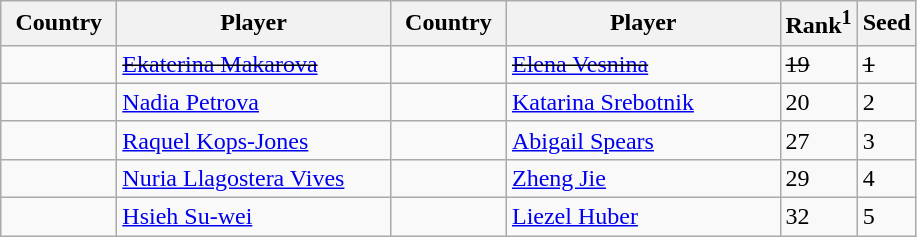<table class="sortable wikitable">
<tr>
<th width="70">Country</th>
<th width="175">Player</th>
<th width="70">Country</th>
<th width="175">Player</th>
<th>Rank<sup>1</sup></th>
<th>Seed</th>
</tr>
<tr>
<td><s></s></td>
<td><s><a href='#'>Ekaterina Makarova</a></s></td>
<td><s></s></td>
<td><s><a href='#'>Elena Vesnina</a></s></td>
<td><s>19</s></td>
<td><s>1</s></td>
</tr>
<tr>
<td></td>
<td><a href='#'>Nadia Petrova</a></td>
<td></td>
<td><a href='#'>Katarina Srebotnik</a></td>
<td>20</td>
<td>2</td>
</tr>
<tr>
<td></td>
<td><a href='#'>Raquel Kops-Jones</a></td>
<td></td>
<td><a href='#'>Abigail Spears</a></td>
<td>27</td>
<td>3</td>
</tr>
<tr>
<td></td>
<td><a href='#'>Nuria Llagostera Vives</a></td>
<td></td>
<td><a href='#'>Zheng Jie</a></td>
<td>29</td>
<td>4</td>
</tr>
<tr>
<td></td>
<td><a href='#'>Hsieh Su-wei</a></td>
<td></td>
<td><a href='#'>Liezel Huber</a></td>
<td>32</td>
<td>5</td>
</tr>
</table>
